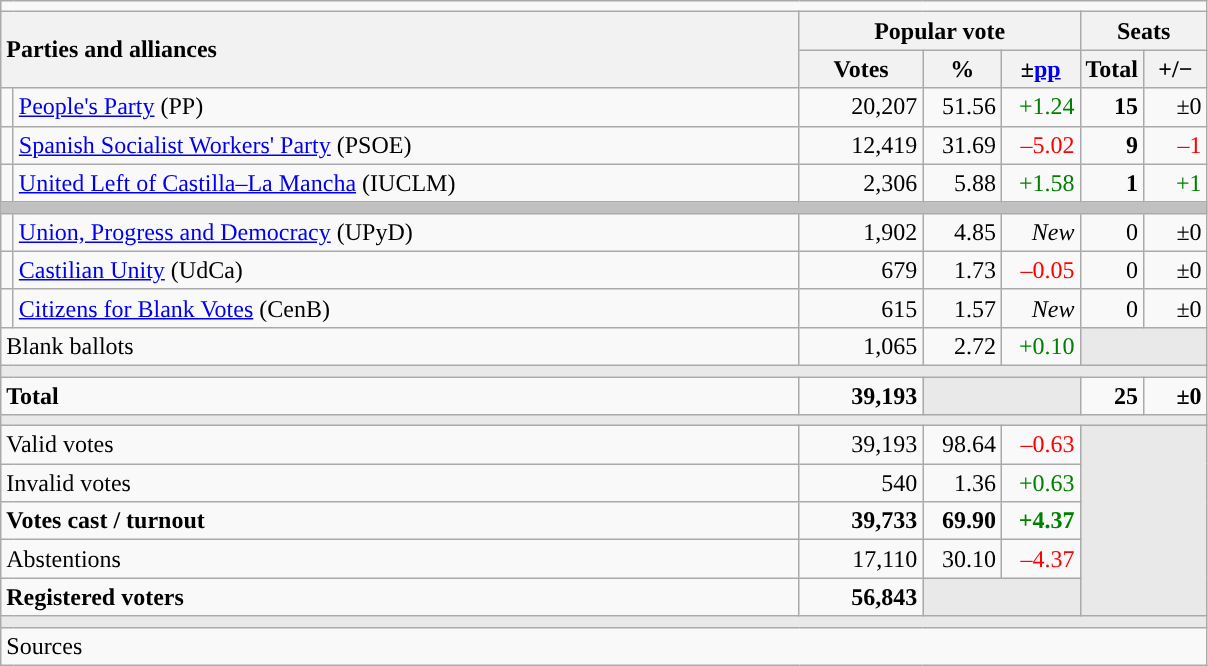<table class="wikitable" style="text-align:right;">
<tr>
<td colspan="7"></td>
</tr>
<tr>
<th style="text-align:left;" rowspan="2" colspan="2" width="525">Parties and alliances</th>
<th colspan="3">Popular vote</th>
<th colspan="2">Seats</th>
</tr>
<tr>
<th width="75">Votes</th>
<th width="45">%</th>
<th width="45">±<a href='#'>pp</a></th>
<th width="35">Total</th>
<th width="35">+/−</th>
</tr>
<tr>
<td width="1" style="color:inherit;background:"></td>
<td align="left"><a href='#'>People's Party</a> (PP)</td>
<td>20,207</td>
<td>51.56</td>
<td style="color:green;">+1.24</td>
<td><strong>15</strong></td>
<td>±0</td>
</tr>
<tr>
<td style="color:inherit;background:"></td>
<td align="left"><a href='#'>Spanish Socialist Workers' Party</a> (PSOE)</td>
<td>12,419</td>
<td>31.69</td>
<td style="color:red;">–5.02</td>
<td><strong>9</strong></td>
<td style="color:red;">–1</td>
</tr>
<tr>
<td style="color:inherit;background:"></td>
<td align="left"><a href='#'>United Left of Castilla–La Mancha</a> (IUCLM)</td>
<td>2,306</td>
<td>5.88</td>
<td style="color:green;">+1.58</td>
<td><strong>1</strong></td>
<td style="color:green;">+1</td>
</tr>
<tr>
<td colspan="7" bgcolor="#C0C0C0"></td>
</tr>
<tr>
<td style="color:inherit;background:"></td>
<td align="left"><a href='#'>Union, Progress and Democracy</a> (UPyD)</td>
<td>1,902</td>
<td>4.85</td>
<td><em>New</em></td>
<td>0</td>
<td>±0</td>
</tr>
<tr>
<td style="color:inherit;background:"></td>
<td align="left"><a href='#'>Castilian Unity</a> (UdCa)</td>
<td>679</td>
<td>1.73</td>
<td style="color:red;">–0.05</td>
<td>0</td>
<td>±0</td>
</tr>
<tr>
<td style="color:inherit;background:"></td>
<td align="left"><a href='#'>Citizens for Blank Votes</a> (CenB)</td>
<td>615</td>
<td>1.57</td>
<td><em>New</em></td>
<td>0</td>
<td>±0</td>
</tr>
<tr>
<td align="left" colspan="2">Blank ballots</td>
<td>1,065</td>
<td>2.72</td>
<td style="color:green;">+0.10</td>
<td bgcolor="#E9E9E9" colspan="2"></td>
</tr>
<tr>
<td colspan="7" bgcolor="#E9E9E9"></td>
</tr>
<tr style="font-weight:bold;">
<td align="left" colspan="2">Total</td>
<td>39,193</td>
<td bgcolor="#E9E9E9" colspan="2"></td>
<td>25</td>
<td>±0</td>
</tr>
<tr>
<td colspan="7" bgcolor="#E9E9E9"></td>
</tr>
<tr>
<td align="left" colspan="2">Valid votes</td>
<td>39,193</td>
<td>98.64</td>
<td style="color:red;">–0.63</td>
<td bgcolor="#E9E9E9" colspan="2" rowspan="5"></td>
</tr>
<tr>
<td align="left" colspan="2">Invalid votes</td>
<td>540</td>
<td>1.36</td>
<td style="color:green;">+0.63</td>
</tr>
<tr style="font-weight:bold;">
<td align="left" colspan="2">Votes cast / turnout</td>
<td>39,733</td>
<td>69.90</td>
<td style="color:green;">+4.37</td>
</tr>
<tr>
<td align="left" colspan="2">Abstentions</td>
<td>17,110</td>
<td>30.10</td>
<td style="color:red;">–4.37</td>
</tr>
<tr style="font-weight:bold;">
<td align="left" colspan="2">Registered voters</td>
<td>56,843</td>
<td bgcolor="#E9E9E9" colspan="2"></td>
</tr>
<tr>
<td colspan="7" bgcolor="#E9E9E9"></td>
</tr>
<tr>
<td align="left" colspan="7">Sources</td>
</tr>
</table>
